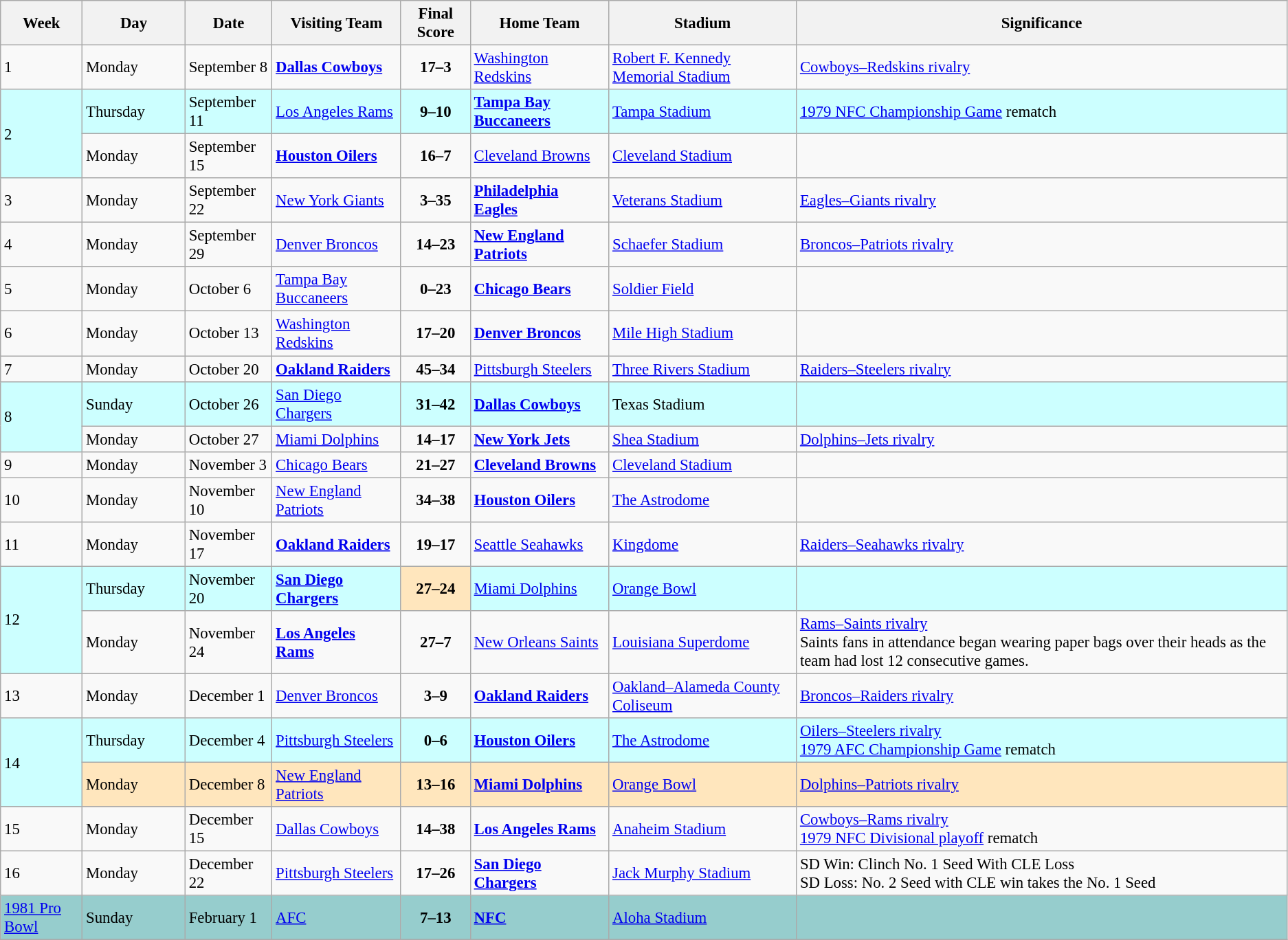<table class= "wikitable" style= "font-size: 95%;">
<tr>
<th>Week</th>
<th width="8%">Day</th>
<th>Date</th>
<th>Visiting Team</th>
<th>Final Score</th>
<th>Home Team</th>
<th>Stadium</th>
<th>Significance</th>
</tr>
<tr>
<td>1</td>
<td>Monday</td>
<td>September 8</td>
<td><strong><a href='#'>Dallas Cowboys</a></strong></td>
<td align="center"><strong>17–3</strong></td>
<td><a href='#'>Washington Redskins</a></td>
<td><a href='#'>Robert F. Kennedy Memorial Stadium</a></td>
<td><a href='#'>Cowboys–Redskins rivalry</a></td>
</tr>
<tr bgcolor="#CCFFFF">
<td rowspan="2">2</td>
<td>Thursday</td>
<td>September 11</td>
<td><a href='#'>Los Angeles Rams</a></td>
<td align="center"><strong>9–10</strong></td>
<td><strong><a href='#'>Tampa Bay Buccaneers</a></strong></td>
<td><a href='#'>Tampa Stadium</a></td>
<td><a href='#'>1979 NFC Championship Game</a> rematch</td>
</tr>
<tr>
<td>Monday</td>
<td>September 15</td>
<td><strong><a href='#'>Houston Oilers</a></strong></td>
<td align="center"><strong>16–7</strong></td>
<td><a href='#'>Cleveland Browns</a></td>
<td><a href='#'>Cleveland Stadium</a></td>
<td></td>
</tr>
<tr>
<td>3</td>
<td>Monday</td>
<td>September 22</td>
<td><a href='#'>New York Giants</a></td>
<td align="center"><strong>3–35</strong></td>
<td><strong><a href='#'>Philadelphia Eagles</a></strong></td>
<td><a href='#'>Veterans Stadium</a></td>
<td><a href='#'>Eagles–Giants rivalry</a></td>
</tr>
<tr>
<td>4</td>
<td>Monday</td>
<td>September 29</td>
<td><a href='#'>Denver Broncos</a></td>
<td align="center"><strong>14–23</strong></td>
<td><strong><a href='#'>New England Patriots</a></strong></td>
<td><a href='#'>Schaefer Stadium</a></td>
<td><a href='#'>Broncos–Patriots rivalry</a></td>
</tr>
<tr>
<td>5</td>
<td>Monday</td>
<td>October 6</td>
<td><a href='#'>Tampa Bay Buccaneers</a></td>
<td align="center"><strong>0–23</strong></td>
<td><strong><a href='#'>Chicago Bears</a></strong></td>
<td><a href='#'>Soldier Field</a></td>
<td></td>
</tr>
<tr>
<td>6</td>
<td>Monday</td>
<td>October 13</td>
<td><a href='#'>Washington Redskins</a></td>
<td align="center"><strong>17–20</strong></td>
<td><strong><a href='#'>Denver Broncos</a></strong></td>
<td><a href='#'>Mile High Stadium</a></td>
<td></td>
</tr>
<tr>
<td>7</td>
<td>Monday</td>
<td>October 20</td>
<td><strong><a href='#'>Oakland Raiders</a></strong></td>
<td align="center"><strong>45–34</strong></td>
<td><a href='#'>Pittsburgh Steelers</a></td>
<td><a href='#'>Three Rivers Stadium</a></td>
<td><a href='#'>Raiders–Steelers rivalry</a></td>
</tr>
<tr bgcolor="#CCFFFF">
<td rowspan="2">8</td>
<td>Sunday</td>
<td>October 26</td>
<td><a href='#'>San Diego Chargers</a></td>
<td align="center"><strong>31–42</strong></td>
<td><strong><a href='#'>Dallas Cowboys</a></strong></td>
<td>Texas Stadium</td>
<td></td>
</tr>
<tr>
<td>Monday</td>
<td>October 27</td>
<td><a href='#'>Miami Dolphins</a></td>
<td align="center"><strong>14–17</strong></td>
<td><strong><a href='#'>New York Jets</a></strong></td>
<td><a href='#'>Shea Stadium</a></td>
<td><a href='#'>Dolphins–Jets rivalry</a></td>
</tr>
<tr>
<td>9</td>
<td>Monday</td>
<td>November 3</td>
<td><a href='#'>Chicago Bears</a></td>
<td align="center"><strong>21–27</strong></td>
<td><strong><a href='#'>Cleveland Browns</a></strong></td>
<td><a href='#'>Cleveland Stadium</a></td>
<td></td>
</tr>
<tr>
<td>10</td>
<td>Monday</td>
<td>November 10</td>
<td><a href='#'>New England Patriots</a></td>
<td align="center"><strong>34–38</strong></td>
<td><strong><a href='#'>Houston Oilers</a></strong></td>
<td><a href='#'>The Astrodome</a></td>
<td></td>
</tr>
<tr>
<td>11</td>
<td>Monday</td>
<td>November 17</td>
<td><strong><a href='#'>Oakland Raiders</a></strong></td>
<td align="center"><strong>19–17</strong></td>
<td><a href='#'>Seattle Seahawks</a></td>
<td><a href='#'>Kingdome</a></td>
<td><a href='#'>Raiders–Seahawks rivalry</a></td>
</tr>
<tr bgcolor="#CCFFFF">
<td rowspan="2">12</td>
<td>Thursday</td>
<td>November 20</td>
<td><strong><a href='#'>San Diego Chargers</a></strong></td>
<td align="center" bgcolor="#FFE6BD"><strong>27–24</strong></td>
<td><a href='#'>Miami Dolphins</a></td>
<td><a href='#'>Orange Bowl</a></td>
<td></td>
</tr>
<tr>
<td>Monday</td>
<td>November 24</td>
<td><strong><a href='#'>Los Angeles Rams</a></strong></td>
<td align="center"><strong>27–7</strong></td>
<td><a href='#'>New Orleans Saints</a></td>
<td><a href='#'>Louisiana Superdome</a></td>
<td><a href='#'>Rams–Saints rivalry</a><br>Saints fans in attendance began wearing paper bags over their heads as the team had lost 12 consecutive games.</td>
</tr>
<tr>
<td>13</td>
<td>Monday</td>
<td>December 1</td>
<td><a href='#'>Denver Broncos</a></td>
<td align="center"><strong>3–9</strong></td>
<td><strong><a href='#'>Oakland Raiders</a></strong></td>
<td><a href='#'>Oakland–Alameda County Coliseum</a></td>
<td><a href='#'>Broncos–Raiders rivalry</a></td>
</tr>
<tr bgcolor="#CCFFFF">
<td rowspan="2">14</td>
<td>Thursday</td>
<td>December 4</td>
<td><a href='#'>Pittsburgh Steelers</a></td>
<td align="center"><strong>0–6</strong></td>
<td><strong><a href='#'>Houston Oilers</a></strong></td>
<td><a href='#'>The Astrodome</a></td>
<td><a href='#'>Oilers–Steelers rivalry</a><br><a href='#'>1979 AFC Championship Game</a> rematch</td>
</tr>
<tr bgcolor="#FFE6BD">
<td>Monday</td>
<td>December 8</td>
<td><a href='#'>New England Patriots</a></td>
<td align="center"><strong>13–16</strong></td>
<td><strong><a href='#'>Miami Dolphins</a></strong></td>
<td><a href='#'>Orange Bowl</a></td>
<td><a href='#'>Dolphins–Patriots rivalry</a></td>
</tr>
<tr>
<td>15</td>
<td>Monday</td>
<td>December 15</td>
<td><a href='#'>Dallas Cowboys</a></td>
<td align="center"><strong>14–38</strong></td>
<td><strong><a href='#'>Los Angeles Rams</a></strong></td>
<td><a href='#'>Anaheim Stadium</a></td>
<td><a href='#'>Cowboys–Rams rivalry</a><br><a href='#'>1979 NFC Divisional playoff</a> rematch</td>
</tr>
<tr>
<td>16</td>
<td>Monday</td>
<td>December 22</td>
<td><a href='#'>Pittsburgh Steelers</a></td>
<td align="center"><strong>17–26</strong></td>
<td><strong><a href='#'>San Diego Chargers</a></strong></td>
<td><a href='#'>Jack Murphy Stadium</a></td>
<td>SD Win: Clinch No. 1 Seed With CLE Loss<br>SD Loss: No. 2 Seed with CLE win takes the No. 1 Seed</td>
</tr>
<tr bgcolor="#96CDCD">
<td><a href='#'>1981 Pro Bowl</a></td>
<td>Sunday</td>
<td>February 1</td>
<td><a href='#'>AFC</a></td>
<td align="center"><strong>7–13</strong></td>
<td><strong><a href='#'>NFC</a></strong></td>
<td><a href='#'>Aloha Stadium</a></td>
<td></td>
</tr>
</table>
